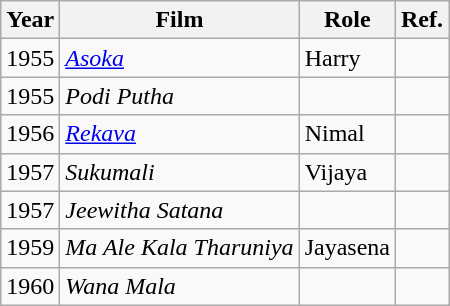<table class="wikitable">
<tr>
<th>Year</th>
<th>Film</th>
<th>Role</th>
<th>Ref.</th>
</tr>
<tr>
<td>1955</td>
<td><em><a href='#'>Asoka</a></em></td>
<td>Harry</td>
<td></td>
</tr>
<tr>
<td>1955</td>
<td><em>Podi Putha</em></td>
<td></td>
<td></td>
</tr>
<tr>
<td>1956</td>
<td><em><a href='#'>Rekava</a></em></td>
<td>Nimal</td>
<td></td>
</tr>
<tr>
<td>1957</td>
<td><em>Sukumali</em></td>
<td>Vijaya</td>
<td></td>
</tr>
<tr>
<td>1957</td>
<td><em>Jeewitha Satana</em></td>
<td></td>
<td></td>
</tr>
<tr>
<td>1959</td>
<td><em>Ma Ale Kala Tharuniya</em></td>
<td>Jayasena</td>
<td></td>
</tr>
<tr>
<td>1960</td>
<td><em>Wana Mala</em></td>
<td></td>
<td></td>
</tr>
</table>
